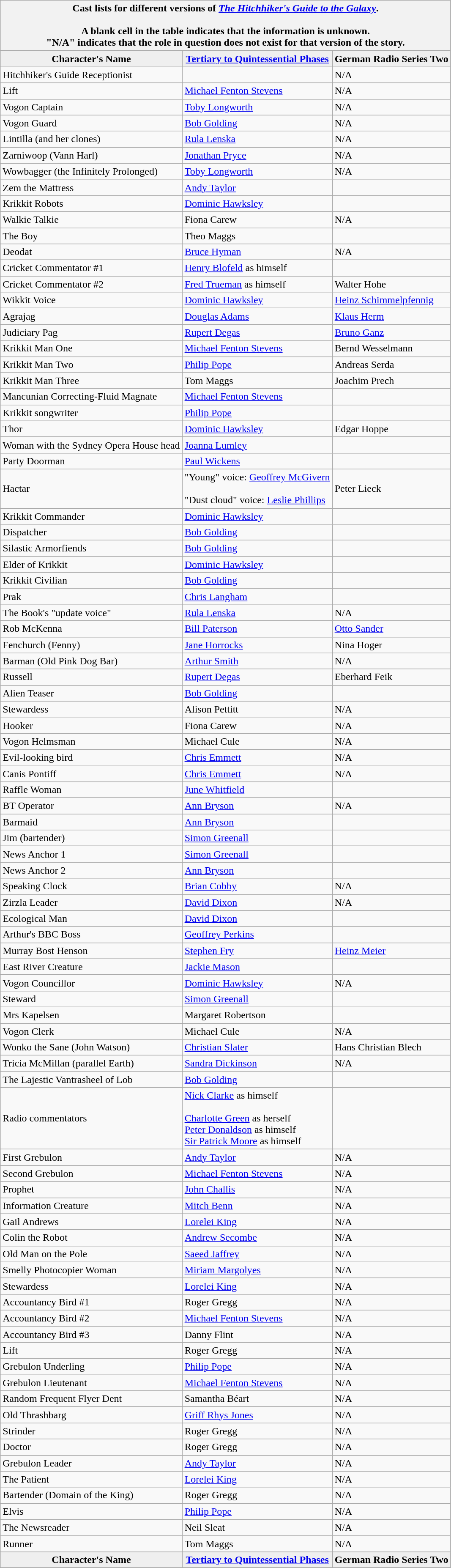<table class="wikitable">
<tr>
<th colspan="3">Cast lists for different versions of <em><a href='#'>The Hitchhiker's Guide to the Galaxy</a></em>.<br><br>A blank cell in the table indicates that the information is unknown.<br>
"N/A" indicates that the role in question does not exist for that version of the story.<br></th>
</tr>
<tr>
<th style="background:#efefef;">Character's Name</th>
<th style="background:#efefef;"><a href='#'>Tertiary to Quintessential Phases</a></th>
<th style="background:#efefef;">German Radio Series Two</th>
</tr>
<tr>
<td>Hitchhiker's Guide Receptionist</td>
<td></td>
<td>N/A</td>
</tr>
<tr>
<td>Lift</td>
<td><a href='#'>Michael Fenton Stevens</a></td>
<td>N/A</td>
</tr>
<tr>
<td>Vogon Captain</td>
<td><a href='#'>Toby Longworth</a></td>
<td>N/A</td>
</tr>
<tr>
<td>Vogon Guard</td>
<td><a href='#'>Bob Golding</a></td>
<td>N/A</td>
</tr>
<tr>
<td>Lintilla (and her clones)</td>
<td><a href='#'>Rula Lenska</a></td>
<td>N/A</td>
</tr>
<tr>
<td>Zarniwoop (Vann Harl)</td>
<td><a href='#'>Jonathan Pryce</a></td>
<td>N/A</td>
</tr>
<tr>
<td>Wowbagger (the Infinitely Prolonged)</td>
<td><a href='#'>Toby Longworth</a></td>
<td>N/A</td>
</tr>
<tr>
<td>Zem the Mattress</td>
<td><a href='#'>Andy Taylor</a></td>
<td></td>
</tr>
<tr>
<td>Krikkit Robots</td>
<td><a href='#'>Dominic Hawksley</a></td>
<td></td>
</tr>
<tr>
<td>Walkie Talkie</td>
<td>Fiona Carew</td>
<td>N/A</td>
</tr>
<tr>
<td>The Boy</td>
<td>Theo Maggs</td>
<td></td>
</tr>
<tr>
<td>Deodat</td>
<td><a href='#'>Bruce Hyman</a></td>
<td>N/A</td>
</tr>
<tr>
<td>Cricket Commentator #1</td>
<td><a href='#'>Henry Blofeld</a> as himself</td>
<td></td>
</tr>
<tr>
<td>Cricket Commentator #2</td>
<td><a href='#'>Fred Trueman</a> as himself</td>
<td>Walter Hohe</td>
</tr>
<tr>
<td>Wikkit Voice</td>
<td><a href='#'>Dominic Hawksley</a></td>
<td><a href='#'>Heinz Schimmelpfennig</a></td>
</tr>
<tr>
<td>Agrajag</td>
<td><a href='#'>Douglas Adams</a></td>
<td><a href='#'>Klaus Herm</a></td>
</tr>
<tr>
<td>Judiciary Pag</td>
<td><a href='#'>Rupert Degas</a></td>
<td><a href='#'>Bruno Ganz</a></td>
</tr>
<tr>
<td>Krikkit Man One</td>
<td><a href='#'>Michael Fenton Stevens</a></td>
<td>Bernd Wesselmann</td>
</tr>
<tr>
<td>Krikkit Man Two</td>
<td><a href='#'>Philip Pope</a></td>
<td>Andreas Serda</td>
</tr>
<tr>
<td>Krikkit Man Three</td>
<td>Tom Maggs</td>
<td>Joachim Prech</td>
</tr>
<tr>
<td>Mancunian Correcting-Fluid Magnate</td>
<td><a href='#'>Michael Fenton Stevens</a></td>
<td></td>
</tr>
<tr>
<td>Krikkit songwriter</td>
<td><a href='#'>Philip Pope</a></td>
<td></td>
</tr>
<tr>
<td>Thor</td>
<td><a href='#'>Dominic Hawksley</a></td>
<td>Edgar Hoppe</td>
</tr>
<tr>
<td>Woman with the Sydney Opera House head</td>
<td><a href='#'>Joanna Lumley</a></td>
<td></td>
</tr>
<tr>
<td>Party Doorman</td>
<td><a href='#'>Paul Wickens</a></td>
<td></td>
</tr>
<tr>
<td>Hactar</td>
<td>"Young" voice: <a href='#'>Geoffrey McGivern</a><br><br>"Dust cloud" voice: <a href='#'>Leslie Phillips</a></td>
<td>Peter Lieck</td>
</tr>
<tr>
<td>Krikkit Commander</td>
<td><a href='#'>Dominic Hawksley</a></td>
<td></td>
</tr>
<tr>
<td>Dispatcher</td>
<td><a href='#'>Bob Golding</a></td>
<td></td>
</tr>
<tr>
<td>Silastic Armorfiends</td>
<td><a href='#'>Bob Golding</a></td>
<td></td>
</tr>
<tr>
<td>Elder of Krikkit</td>
<td><a href='#'>Dominic Hawksley</a></td>
<td></td>
</tr>
<tr>
<td>Krikkit Civilian</td>
<td><a href='#'>Bob Golding</a></td>
<td></td>
</tr>
<tr>
<td>Prak</td>
<td><a href='#'>Chris Langham</a></td>
<td></td>
</tr>
<tr>
<td>The Book's "update voice"</td>
<td><a href='#'>Rula Lenska</a></td>
<td>N/A</td>
</tr>
<tr>
<td>Rob McKenna</td>
<td><a href='#'>Bill Paterson</a></td>
<td><a href='#'>Otto Sander</a></td>
</tr>
<tr>
<td>Fenchurch (Fenny)</td>
<td><a href='#'>Jane Horrocks</a></td>
<td>Nina Hoger</td>
</tr>
<tr>
<td>Barman (Old Pink Dog Bar)</td>
<td><a href='#'>Arthur Smith</a></td>
<td>N/A</td>
</tr>
<tr>
<td>Russell</td>
<td><a href='#'>Rupert Degas</a></td>
<td>Eberhard Feik</td>
</tr>
<tr>
<td>Alien Teaser</td>
<td><a href='#'>Bob Golding</a></td>
<td></td>
</tr>
<tr>
<td>Stewardess</td>
<td>Alison Pettitt</td>
<td>N/A</td>
</tr>
<tr>
<td>Hooker</td>
<td>Fiona Carew</td>
<td>N/A</td>
</tr>
<tr>
<td>Vogon Helmsman</td>
<td>Michael Cule</td>
<td>N/A</td>
</tr>
<tr>
<td>Evil-looking bird</td>
<td><a href='#'>Chris Emmett</a></td>
<td>N/A</td>
</tr>
<tr>
<td>Canis Pontiff</td>
<td><a href='#'>Chris Emmett</a></td>
<td>N/A</td>
</tr>
<tr>
<td>Raffle Woman</td>
<td><a href='#'>June Whitfield</a></td>
<td></td>
</tr>
<tr>
<td>BT Operator</td>
<td><a href='#'>Ann Bryson</a></td>
<td>N/A</td>
</tr>
<tr>
<td>Barmaid</td>
<td><a href='#'>Ann Bryson</a></td>
<td></td>
</tr>
<tr>
<td>Jim (bartender)</td>
<td><a href='#'>Simon Greenall</a></td>
<td></td>
</tr>
<tr>
<td>News Anchor 1</td>
<td><a href='#'>Simon Greenall</a></td>
<td></td>
</tr>
<tr>
<td>News Anchor 2</td>
<td><a href='#'>Ann Bryson</a></td>
<td></td>
</tr>
<tr>
<td>Speaking Clock</td>
<td><a href='#'>Brian Cobby</a></td>
<td>N/A</td>
</tr>
<tr>
<td>Zirzla Leader</td>
<td><a href='#'>David Dixon</a></td>
<td>N/A</td>
</tr>
<tr>
<td>Ecological Man</td>
<td><a href='#'>David Dixon</a></td>
<td></td>
</tr>
<tr>
<td>Arthur's BBC Boss</td>
<td><a href='#'>Geoffrey Perkins</a></td>
<td></td>
</tr>
<tr>
<td>Murray Bost Henson</td>
<td><a href='#'>Stephen Fry</a></td>
<td><a href='#'>Heinz Meier</a></td>
</tr>
<tr>
<td>East River Creature</td>
<td><a href='#'>Jackie Mason</a></td>
<td></td>
</tr>
<tr>
<td>Vogon Councillor</td>
<td><a href='#'>Dominic Hawksley</a></td>
<td>N/A</td>
</tr>
<tr>
<td>Steward</td>
<td><a href='#'>Simon Greenall</a></td>
<td></td>
</tr>
<tr>
<td>Mrs Kapelsen</td>
<td>Margaret Robertson</td>
<td></td>
</tr>
<tr>
<td>Vogon Clerk</td>
<td>Michael Cule</td>
<td>N/A</td>
</tr>
<tr>
<td>Wonko the Sane (John Watson)</td>
<td><a href='#'>Christian Slater</a></td>
<td>Hans Christian Blech</td>
</tr>
<tr>
<td>Tricia McMillan (parallel Earth)</td>
<td><a href='#'>Sandra Dickinson</a></td>
<td>N/A</td>
</tr>
<tr>
<td>The Lajestic Vantrasheel of Lob</td>
<td><a href='#'>Bob Golding</a></td>
<td></td>
</tr>
<tr>
<td>Radio commentators</td>
<td><a href='#'>Nick Clarke</a> as himself<br><br><a href='#'>Charlotte Green</a> as herself<br>
<a href='#'>Peter Donaldson</a> as himself<br>
<a href='#'>Sir Patrick Moore</a> as himself</td>
<td></td>
</tr>
<tr>
<td>First Grebulon</td>
<td><a href='#'>Andy Taylor</a></td>
<td>N/A</td>
</tr>
<tr>
<td>Second Grebulon</td>
<td><a href='#'>Michael Fenton Stevens</a></td>
<td>N/A</td>
</tr>
<tr>
<td>Prophet</td>
<td><a href='#'>John Challis</a></td>
<td>N/A</td>
</tr>
<tr>
<td>Information Creature</td>
<td><a href='#'>Mitch Benn</a></td>
<td>N/A</td>
</tr>
<tr>
<td>Gail Andrews</td>
<td><a href='#'>Lorelei King</a></td>
<td>N/A</td>
</tr>
<tr>
<td>Colin the Robot</td>
<td><a href='#'>Andrew Secombe</a></td>
<td>N/A</td>
</tr>
<tr>
<td>Old Man on the Pole</td>
<td><a href='#'>Saeed Jaffrey</a></td>
<td>N/A</td>
</tr>
<tr>
<td>Smelly Photocopier Woman</td>
<td><a href='#'>Miriam Margolyes</a></td>
<td>N/A</td>
</tr>
<tr>
<td>Stewardess</td>
<td><a href='#'>Lorelei King</a></td>
<td>N/A</td>
</tr>
<tr>
<td>Accountancy Bird #1</td>
<td>Roger Gregg</td>
<td>N/A</td>
</tr>
<tr>
<td>Accountancy Bird #2</td>
<td><a href='#'>Michael Fenton Stevens</a></td>
<td>N/A</td>
</tr>
<tr>
<td>Accountancy Bird #3</td>
<td>Danny Flint</td>
<td>N/A</td>
</tr>
<tr>
<td>Lift</td>
<td>Roger Gregg</td>
<td>N/A</td>
</tr>
<tr>
<td>Grebulon Underling</td>
<td><a href='#'>Philip Pope</a></td>
<td>N/A</td>
</tr>
<tr>
<td>Grebulon Lieutenant</td>
<td><a href='#'>Michael Fenton Stevens</a></td>
<td>N/A</td>
</tr>
<tr>
<td>Random Frequent Flyer Dent</td>
<td>Samantha Béart</td>
<td>N/A</td>
</tr>
<tr>
<td>Old Thrashbarg</td>
<td><a href='#'>Griff Rhys Jones</a></td>
<td>N/A</td>
</tr>
<tr>
<td>Strinder</td>
<td>Roger Gregg</td>
<td>N/A</td>
</tr>
<tr>
<td>Doctor</td>
<td>Roger Gregg</td>
<td>N/A</td>
</tr>
<tr>
<td>Grebulon Leader</td>
<td><a href='#'>Andy Taylor</a></td>
<td>N/A</td>
</tr>
<tr>
<td>The Patient</td>
<td><a href='#'>Lorelei King</a></td>
<td>N/A</td>
</tr>
<tr>
<td>Bartender (Domain of the King)</td>
<td>Roger Gregg</td>
<td>N/A</td>
</tr>
<tr>
<td>Elvis</td>
<td><a href='#'>Philip Pope</a></td>
<td>N/A</td>
</tr>
<tr>
<td>The Newsreader</td>
<td>Neil Sleat</td>
<td>N/A</td>
</tr>
<tr>
<td>Runner</td>
<td>Tom Maggs</td>
<td>N/A</td>
</tr>
<tr>
<th style="background:#efefef;">Character's Name</th>
<th style="background:#efefef;"><a href='#'>Tertiary to Quintessential Phases</a></th>
<th style="background:#efefef;">German Radio Series Two</th>
</tr>
<tr>
</tr>
</table>
